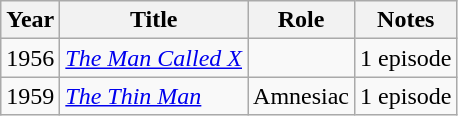<table class="wikitable">
<tr>
<th>Year</th>
<th>Title</th>
<th>Role</th>
<th>Notes</th>
</tr>
<tr>
<td>1956</td>
<td><em><a href='#'>The Man Called X</a></em></td>
<td></td>
<td>1 episode</td>
</tr>
<tr>
<td>1959</td>
<td><em><a href='#'>The Thin Man</a></em></td>
<td>Amnesiac</td>
<td>1 episode</td>
</tr>
</table>
